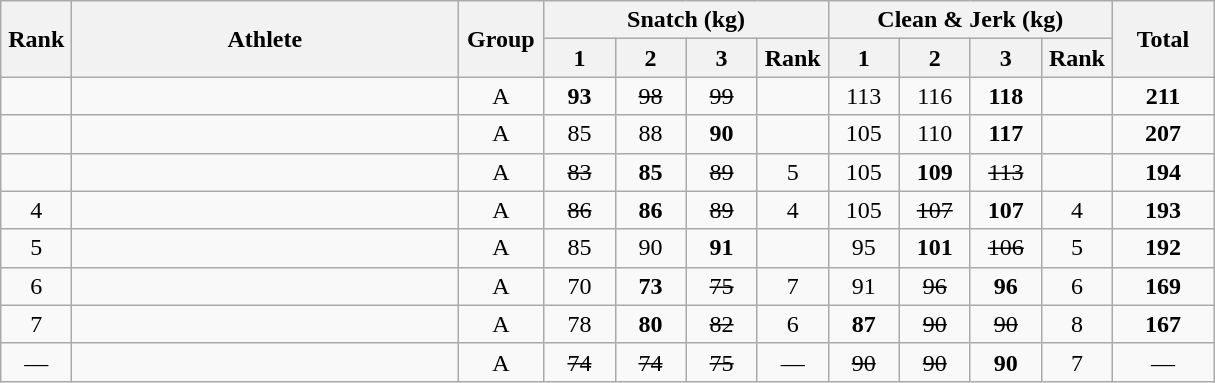<table class = "wikitable" style="text-align:center;">
<tr>
<th rowspan=2 width=40>Rank</th>
<th rowspan=2 width=250>Athlete</th>
<th rowspan=2 width=50>Group</th>
<th colspan=4>Snatch (kg)</th>
<th colspan=4>Clean & Jerk (kg)</th>
<th rowspan=2 width=60>Total</th>
</tr>
<tr>
<th width=40>1</th>
<th width=40>2</th>
<th width=40>3</th>
<th width=40>Rank</th>
<th width=40>1</th>
<th width=40>2</th>
<th width=40>3</th>
<th width=40>Rank</th>
</tr>
<tr>
<td></td>
<td align=left></td>
<td>A</td>
<td><strong>93</strong></td>
<td><s>98</s></td>
<td><s>99</s></td>
<td></td>
<td>113</td>
<td>116</td>
<td><strong>118</strong></td>
<td></td>
<td><strong>211</strong></td>
</tr>
<tr>
<td></td>
<td align=left></td>
<td>A</td>
<td>85</td>
<td>88</td>
<td><strong>90</strong></td>
<td></td>
<td>105</td>
<td>110</td>
<td><strong>117</strong></td>
<td></td>
<td><strong>207</strong></td>
</tr>
<tr>
<td></td>
<td align=left></td>
<td>A</td>
<td><s>83</s></td>
<td><strong>85</strong></td>
<td><s>89</s></td>
<td>5</td>
<td>105</td>
<td><strong>109</strong></td>
<td><s>113</s></td>
<td></td>
<td><strong>194</strong></td>
</tr>
<tr>
<td>4</td>
<td align=left></td>
<td>A</td>
<td><s>86</s></td>
<td><strong>86</strong></td>
<td><s>89</s></td>
<td>4</td>
<td>105</td>
<td><s>107</s></td>
<td><strong>107</strong></td>
<td>4</td>
<td><strong>193</strong></td>
</tr>
<tr>
<td>5</td>
<td align=left></td>
<td>A</td>
<td>85</td>
<td>90</td>
<td><strong>91</strong></td>
<td></td>
<td>95</td>
<td><strong>101</strong></td>
<td><s>106</s></td>
<td>5</td>
<td><strong>192</strong></td>
</tr>
<tr>
<td>6</td>
<td align=left></td>
<td>A</td>
<td>70</td>
<td><strong>73</strong></td>
<td><s>75</s></td>
<td>7</td>
<td>91</td>
<td><s>96</s></td>
<td><strong>96</strong></td>
<td>6</td>
<td><strong>169</strong></td>
</tr>
<tr>
<td>7</td>
<td align=left></td>
<td>A</td>
<td>78</td>
<td><strong>80</strong></td>
<td><s>82</s></td>
<td>6</td>
<td><strong>87</strong></td>
<td><s>90</s></td>
<td><s>90</s></td>
<td>8</td>
<td><strong>167</strong></td>
</tr>
<tr>
<td>—</td>
<td align=left></td>
<td>A</td>
<td><s>74</s></td>
<td><s>74</s></td>
<td><s>75</s></td>
<td>—</td>
<td><s>90</s></td>
<td><s>90</s></td>
<td><strong>90</strong></td>
<td>7</td>
<td>—</td>
</tr>
</table>
